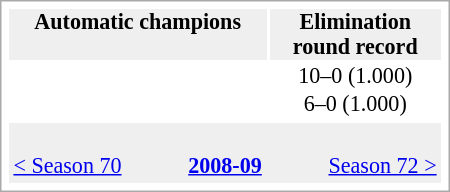<table class="infobox" cellpadding="0" width="300" style="font-size: 92%; background-color:transparent;">
<tr bgcolor=#efefef>
<th width=60%>Automatic champions</th>
<th width=40%>Elimination round record</th>
</tr>
<tr>
<td align=left><strong></strong></td>
<td align=center>10–0 (1.000)</td>
</tr>
<tr>
<td align=left><strong></strong></td>
<td align=center>6–0 (1.000)</td>
</tr>
<tr>
<td></td>
</tr>
<tr bgcolor=#efefef>
<td colspan=3><br><table border=0 bgcolor=#efefef width=100%>
<tr>
<td width=33% align=left><a href='#'>< Season 70</a></td>
<td width=33% align=center><strong><a href='#'>2008-09</a></strong></td>
<td width=33% align=right><a href='#'>Season 72 ></a></td>
</tr>
</table>
</td>
</tr>
</table>
